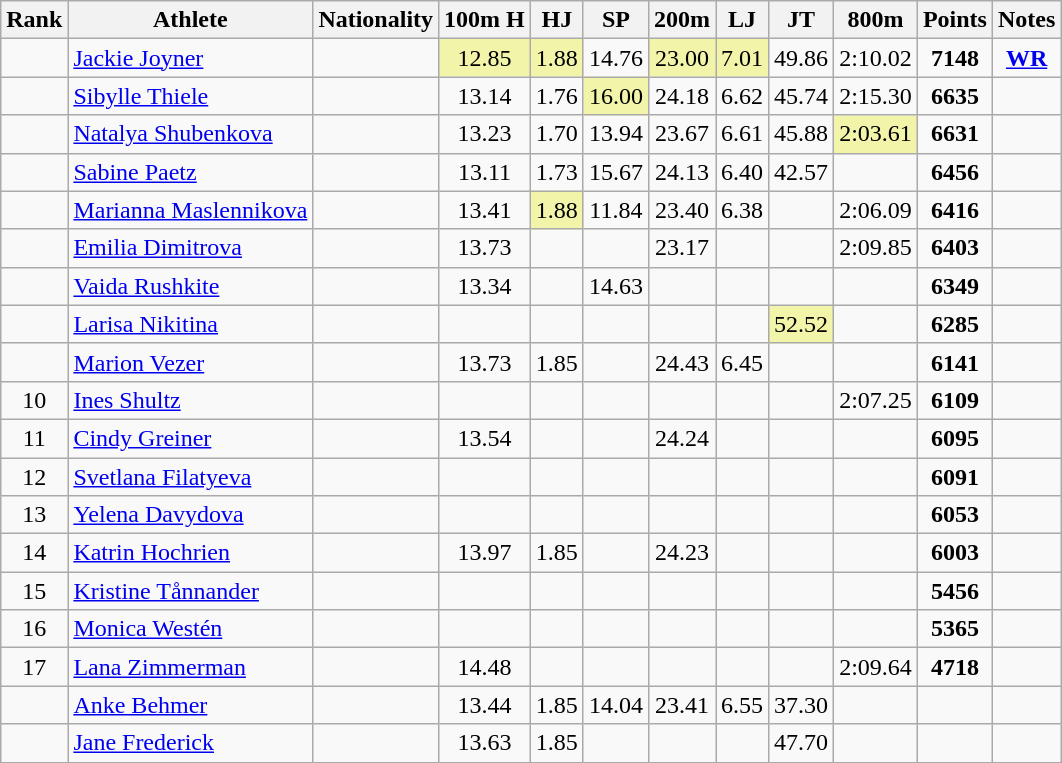<table class="wikitable sortable" style=" text-align:center;">
<tr>
<th>Rank</th>
<th>Athlete</th>
<th>Nationality</th>
<th>100m H</th>
<th>HJ</th>
<th>SP</th>
<th>200m</th>
<th>LJ</th>
<th>JT</th>
<th>800m</th>
<th>Points</th>
<th>Notes</th>
</tr>
<tr>
<td></td>
<td align=left><a href='#'>Jackie Joyner</a></td>
<td align=left></td>
<td bgcolor=#F2F5A9>12.85</td>
<td bgcolor=#F2F5A9>1.88</td>
<td>14.76</td>
<td bgcolor=#F2F5A9>23.00</td>
<td bgcolor=#F2F5A9>7.01</td>
<td>49.86</td>
<td>2:10.02</td>
<td><strong>7148</strong></td>
<td><strong><a href='#'>WR</a></strong></td>
</tr>
<tr>
<td></td>
<td align=left><a href='#'>Sibylle Thiele</a></td>
<td align=left></td>
<td>13.14</td>
<td>1.76</td>
<td bgcolor=#F2F5A9>16.00</td>
<td>24.18</td>
<td>6.62</td>
<td>45.74</td>
<td>2:15.30</td>
<td><strong>6635</strong></td>
<td></td>
</tr>
<tr>
<td></td>
<td align=left><a href='#'>Natalya Shubenkova</a></td>
<td align=left></td>
<td>13.23</td>
<td>1.70</td>
<td>13.94</td>
<td>23.67</td>
<td>6.61</td>
<td>45.88</td>
<td bgcolor=#F2F5A9>2:03.61</td>
<td><strong>6631</strong></td>
<td></td>
</tr>
<tr>
<td></td>
<td align=left><a href='#'>Sabine Paetz</a></td>
<td align=left></td>
<td>13.11</td>
<td>1.73</td>
<td>15.67</td>
<td>24.13</td>
<td>6.40</td>
<td>42.57</td>
<td></td>
<td><strong>6456</strong></td>
<td></td>
</tr>
<tr>
<td></td>
<td align=left><a href='#'>Marianna Maslennikova</a></td>
<td align=left></td>
<td>13.41</td>
<td bgcolor=#F2F5A9>1.88</td>
<td>11.84</td>
<td>23.40</td>
<td>6.38</td>
<td></td>
<td>2:06.09</td>
<td><strong>6416</strong></td>
<td></td>
</tr>
<tr>
<td></td>
<td align=left><a href='#'>Emilia Dimitrova</a></td>
<td align=left></td>
<td>13.73</td>
<td></td>
<td></td>
<td>23.17</td>
<td></td>
<td></td>
<td>2:09.85</td>
<td><strong>6403</strong></td>
<td></td>
</tr>
<tr>
<td></td>
<td align=left><a href='#'>Vaida Rushkite</a></td>
<td align=left></td>
<td>13.34</td>
<td></td>
<td>14.63</td>
<td></td>
<td></td>
<td></td>
<td></td>
<td><strong>6349</strong></td>
<td></td>
</tr>
<tr>
<td></td>
<td align=left><a href='#'>Larisa Nikitina</a></td>
<td align=left></td>
<td></td>
<td></td>
<td></td>
<td></td>
<td></td>
<td bgcolor=#F2F5A9>52.52</td>
<td></td>
<td><strong>6285</strong></td>
<td></td>
</tr>
<tr>
<td></td>
<td align=left><a href='#'>Marion Vezer</a></td>
<td align=left></td>
<td>13.73</td>
<td>1.85</td>
<td></td>
<td>24.43</td>
<td>6.45</td>
<td></td>
<td></td>
<td><strong>6141</strong></td>
<td></td>
</tr>
<tr>
<td>10</td>
<td align=left><a href='#'>Ines Shultz</a></td>
<td align=left></td>
<td></td>
<td></td>
<td></td>
<td></td>
<td></td>
<td></td>
<td>2:07.25</td>
<td><strong>6109</strong></td>
<td></td>
</tr>
<tr>
<td>11</td>
<td align=left><a href='#'>Cindy Greiner</a></td>
<td align=left></td>
<td>13.54</td>
<td></td>
<td></td>
<td>24.24</td>
<td></td>
<td></td>
<td></td>
<td><strong>6095</strong></td>
<td></td>
</tr>
<tr>
<td>12</td>
<td align=left><a href='#'>Svetlana Filatyeva</a></td>
<td align=left></td>
<td></td>
<td></td>
<td></td>
<td></td>
<td></td>
<td></td>
<td></td>
<td><strong>6091</strong></td>
<td></td>
</tr>
<tr>
<td>13</td>
<td align=left><a href='#'>Yelena Davydova</a></td>
<td align=left></td>
<td></td>
<td></td>
<td></td>
<td></td>
<td></td>
<td></td>
<td></td>
<td><strong>6053</strong></td>
<td></td>
</tr>
<tr>
<td>14</td>
<td align=left><a href='#'>Katrin Hochrien</a></td>
<td align=left></td>
<td>13.97</td>
<td>1.85</td>
<td></td>
<td>24.23</td>
<td></td>
<td></td>
<td></td>
<td><strong>6003</strong></td>
<td></td>
</tr>
<tr>
<td>15</td>
<td align=left><a href='#'>Kristine Tånnander</a></td>
<td align=left></td>
<td></td>
<td></td>
<td></td>
<td></td>
<td></td>
<td></td>
<td></td>
<td><strong>5456</strong></td>
<td></td>
</tr>
<tr>
<td>16</td>
<td align=left><a href='#'>Monica Westén</a></td>
<td align=left></td>
<td></td>
<td></td>
<td></td>
<td></td>
<td></td>
<td></td>
<td></td>
<td><strong>5365</strong></td>
<td></td>
</tr>
<tr>
<td>17</td>
<td align=left><a href='#'>Lana Zimmerman</a></td>
<td align=left></td>
<td>14.48</td>
<td></td>
<td></td>
<td></td>
<td></td>
<td></td>
<td>2:09.64</td>
<td><strong>4718</strong></td>
<td></td>
</tr>
<tr>
<td></td>
<td align=left><a href='#'>Anke Behmer</a></td>
<td align=left></td>
<td>13.44</td>
<td>1.85</td>
<td>14.04</td>
<td>23.41</td>
<td>6.55</td>
<td>37.30</td>
<td></td>
<td><strong></strong></td>
<td></td>
</tr>
<tr>
<td></td>
<td align=left><a href='#'>Jane Frederick</a></td>
<td align=left></td>
<td>13.63</td>
<td>1.85</td>
<td></td>
<td></td>
<td></td>
<td>47.70</td>
<td></td>
<td><strong></strong></td>
<td></td>
</tr>
</table>
